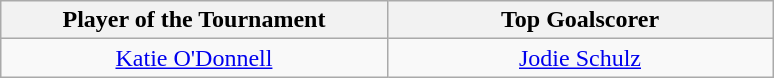<table class=wikitable style="margin:auto; text-align:center">
<tr>
<th style="width: 250px;">Player of the Tournament</th>
<th style="width: 250px;">Top Goalscorer</th>
</tr>
<tr>
<td> <a href='#'>Katie O'Donnell</a></td>
<td> <a href='#'>Jodie Schulz</a></td>
</tr>
</table>
